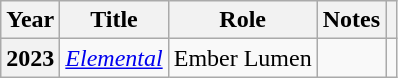<table class="wikitable plainrowheaders sortable">
<tr>
<th scope="col">Year</th>
<th scope="col">Title</th>
<th scope="col">Role</th>
<th scope="col" class="unsortable">Notes</th>
<th scope="col" class="unsortable"></th>
</tr>
<tr>
<th scope="row">2023</th>
<td><em><a href='#'>Elemental</a></em></td>
<td>Ember Lumen</td>
<td></td>
<td style="text-align:center"></td>
</tr>
</table>
